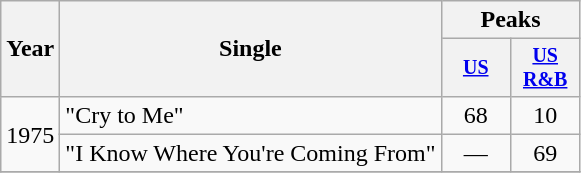<table class="wikitable" style="text-align:center;">
<tr>
<th rowspan="2">Year</th>
<th rowspan="2">Single</th>
<th colspan="2">Peaks</th>
</tr>
<tr style="font-size:smaller;">
<th width="40"><a href='#'>US</a><br></th>
<th width="40"><a href='#'>US<br>R&B</a><br></th>
</tr>
<tr>
<td rowspan="2">1975</td>
<td align="left">"Cry to Me"</td>
<td>68</td>
<td>10</td>
</tr>
<tr>
<td align="left">"I Know Where You're Coming From"</td>
<td>—</td>
<td>69</td>
</tr>
<tr>
</tr>
</table>
